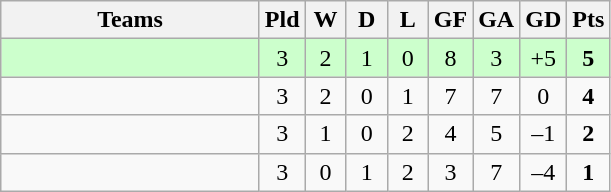<table class="wikitable" style="text-align: center;">
<tr>
<th width=165>Teams</th>
<th width=20>Pld</th>
<th width=20>W</th>
<th width=20>D</th>
<th width=20>L</th>
<th width=20>GF</th>
<th width=20>GA</th>
<th width=20>GD</th>
<th width=20>Pts</th>
</tr>
<tr align=center style="background:#ccffcc;">
<td style="text-align:left;"></td>
<td>3</td>
<td>2</td>
<td>1</td>
<td>0</td>
<td>8</td>
<td>3</td>
<td>+5</td>
<td><strong>5</strong></td>
</tr>
<tr align=center>
<td style="text-align:left;"></td>
<td>3</td>
<td>2</td>
<td>0</td>
<td>1</td>
<td>7</td>
<td>7</td>
<td>0</td>
<td><strong>4</strong></td>
</tr>
<tr align=center>
<td style="text-align:left;"></td>
<td>3</td>
<td>1</td>
<td>0</td>
<td>2</td>
<td>4</td>
<td>5</td>
<td>–1</td>
<td><strong>2</strong></td>
</tr>
<tr align=center>
<td style="text-align:left;"></td>
<td>3</td>
<td>0</td>
<td>1</td>
<td>2</td>
<td>3</td>
<td>7</td>
<td>–4</td>
<td><strong>1</strong></td>
</tr>
</table>
